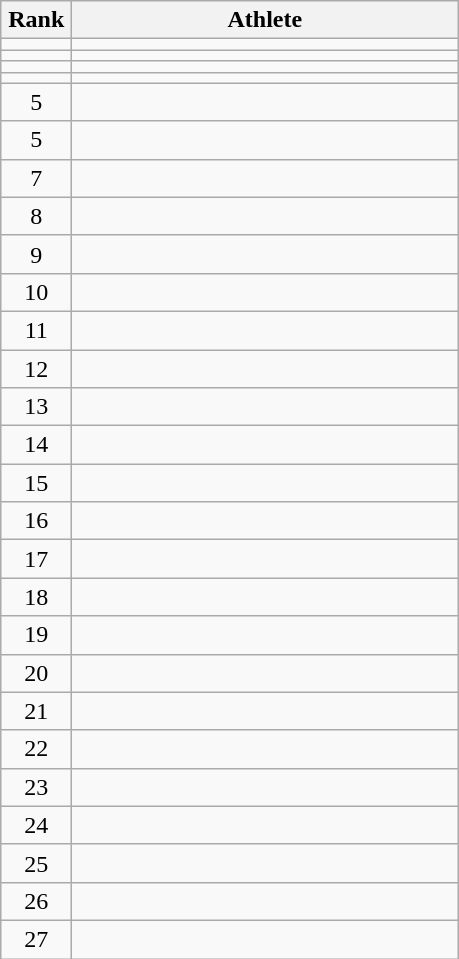<table class="wikitable" style="text-align: center;">
<tr>
<th width=40>Rank</th>
<th width=250>Athlete</th>
</tr>
<tr>
<td></td>
<td align="left"></td>
</tr>
<tr>
<td></td>
<td align="left"></td>
</tr>
<tr>
<td></td>
<td align="left"></td>
</tr>
<tr>
<td></td>
<td align="left"></td>
</tr>
<tr>
<td>5</td>
<td align="left"></td>
</tr>
<tr>
<td>5</td>
<td align="left"></td>
</tr>
<tr>
<td>7</td>
<td align="left"></td>
</tr>
<tr>
<td>8</td>
<td align="left"></td>
</tr>
<tr>
<td>9</td>
<td align="left"></td>
</tr>
<tr>
<td>10</td>
<td align="left"></td>
</tr>
<tr>
<td>11</td>
<td align="left"></td>
</tr>
<tr>
<td>12</td>
<td align="left"></td>
</tr>
<tr>
<td>13</td>
<td align="left"></td>
</tr>
<tr>
<td>14</td>
<td align="left"></td>
</tr>
<tr>
<td>15</td>
<td align="left"></td>
</tr>
<tr>
<td>16</td>
<td align="left"></td>
</tr>
<tr>
<td>17</td>
<td align="left"></td>
</tr>
<tr>
<td>18</td>
<td align="left"></td>
</tr>
<tr>
<td>19</td>
<td align="left"></td>
</tr>
<tr>
<td>20</td>
<td align="left"></td>
</tr>
<tr>
<td>21</td>
<td align="left"></td>
</tr>
<tr>
<td>22</td>
<td align="left"></td>
</tr>
<tr>
<td>23</td>
<td align="left"></td>
</tr>
<tr>
<td>24</td>
<td align="left"></td>
</tr>
<tr>
<td>25</td>
<td align="left"></td>
</tr>
<tr>
<td>26</td>
<td align="left"></td>
</tr>
<tr>
<td>27</td>
<td align="left"></td>
</tr>
</table>
